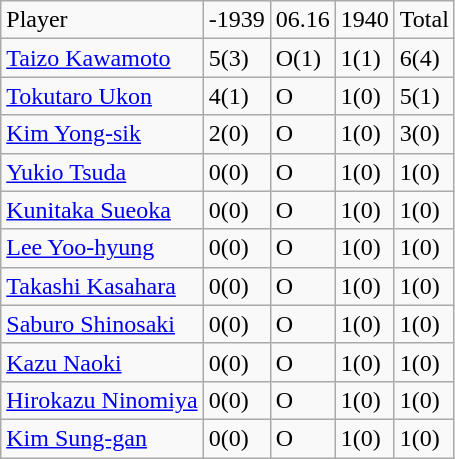<table class="wikitable" style="text-align:left;">
<tr>
<td>Player</td>
<td>-1939</td>
<td>06.16</td>
<td>1940</td>
<td>Total</td>
</tr>
<tr>
<td><a href='#'>Taizo Kawamoto</a></td>
<td>5(3)</td>
<td>O(1)</td>
<td>1(1)</td>
<td>6(4)</td>
</tr>
<tr>
<td><a href='#'>Tokutaro Ukon</a></td>
<td>4(1)</td>
<td>O</td>
<td>1(0)</td>
<td>5(1)</td>
</tr>
<tr>
<td><a href='#'>Kim Yong-sik</a></td>
<td>2(0)</td>
<td>O</td>
<td>1(0)</td>
<td>3(0)</td>
</tr>
<tr>
<td><a href='#'>Yukio Tsuda</a></td>
<td>0(0)</td>
<td>O</td>
<td>1(0)</td>
<td>1(0)</td>
</tr>
<tr>
<td><a href='#'>Kunitaka Sueoka</a></td>
<td>0(0)</td>
<td>O</td>
<td>1(0)</td>
<td>1(0)</td>
</tr>
<tr>
<td><a href='#'>Lee Yoo-hyung</a></td>
<td>0(0)</td>
<td>O</td>
<td>1(0)</td>
<td>1(0)</td>
</tr>
<tr>
<td><a href='#'>Takashi Kasahara</a></td>
<td>0(0)</td>
<td>O</td>
<td>1(0)</td>
<td>1(0)</td>
</tr>
<tr>
<td><a href='#'>Saburo Shinosaki</a></td>
<td>0(0)</td>
<td>O</td>
<td>1(0)</td>
<td>1(0)</td>
</tr>
<tr>
<td><a href='#'>Kazu Naoki</a></td>
<td>0(0)</td>
<td>O</td>
<td>1(0)</td>
<td>1(0)</td>
</tr>
<tr>
<td><a href='#'>Hirokazu Ninomiya</a></td>
<td>0(0)</td>
<td>O</td>
<td>1(0)</td>
<td>1(0)</td>
</tr>
<tr>
<td><a href='#'>Kim Sung-gan</a></td>
<td>0(0)</td>
<td>O</td>
<td>1(0)</td>
<td>1(0)</td>
</tr>
</table>
